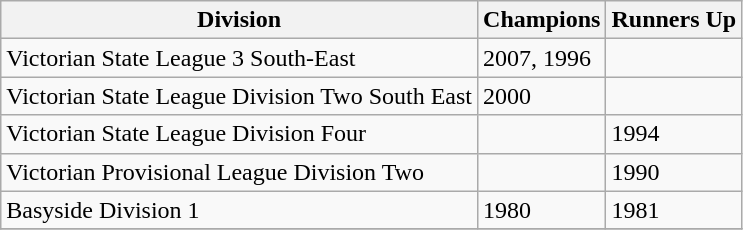<table class="wikitable">
<tr>
<th scope="col">Division</th>
<th scope="col">Champions</th>
<th scope="col">Runners Up</th>
</tr>
<tr>
<td>Victorian State League 3 South-East</td>
<td>2007, 1996</td>
<td></td>
</tr>
<tr>
<td>Victorian State League Division Two South East</td>
<td>2000</td>
<td></td>
</tr>
<tr>
<td>Victorian State League Division Four</td>
<td></td>
<td>1994</td>
</tr>
<tr>
<td>Victorian Provisional League Division Two</td>
<td></td>
<td>1990</td>
</tr>
<tr>
<td>Basyside Division 1</td>
<td>1980</td>
<td>1981</td>
</tr>
<tr>
</tr>
</table>
